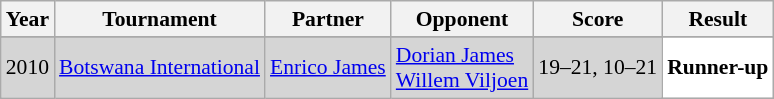<table class="sortable wikitable" style="font-size: 90%;">
<tr>
<th>Year</th>
<th>Tournament</th>
<th>Partner</th>
<th>Opponent</th>
<th>Score</th>
<th>Result</th>
</tr>
<tr>
</tr>
<tr style="background:#D5D5D5">
<td align="center">2010</td>
<td align="left"><a href='#'>Botswana International</a></td>
<td align="left"> <a href='#'>Enrico James</a></td>
<td align="left"> <a href='#'>Dorian James</a><br> <a href='#'>Willem Viljoen</a></td>
<td align="left">19–21, 10–21</td>
<td style="text-align:left; background:white"> <strong>Runner-up</strong></td>
</tr>
</table>
